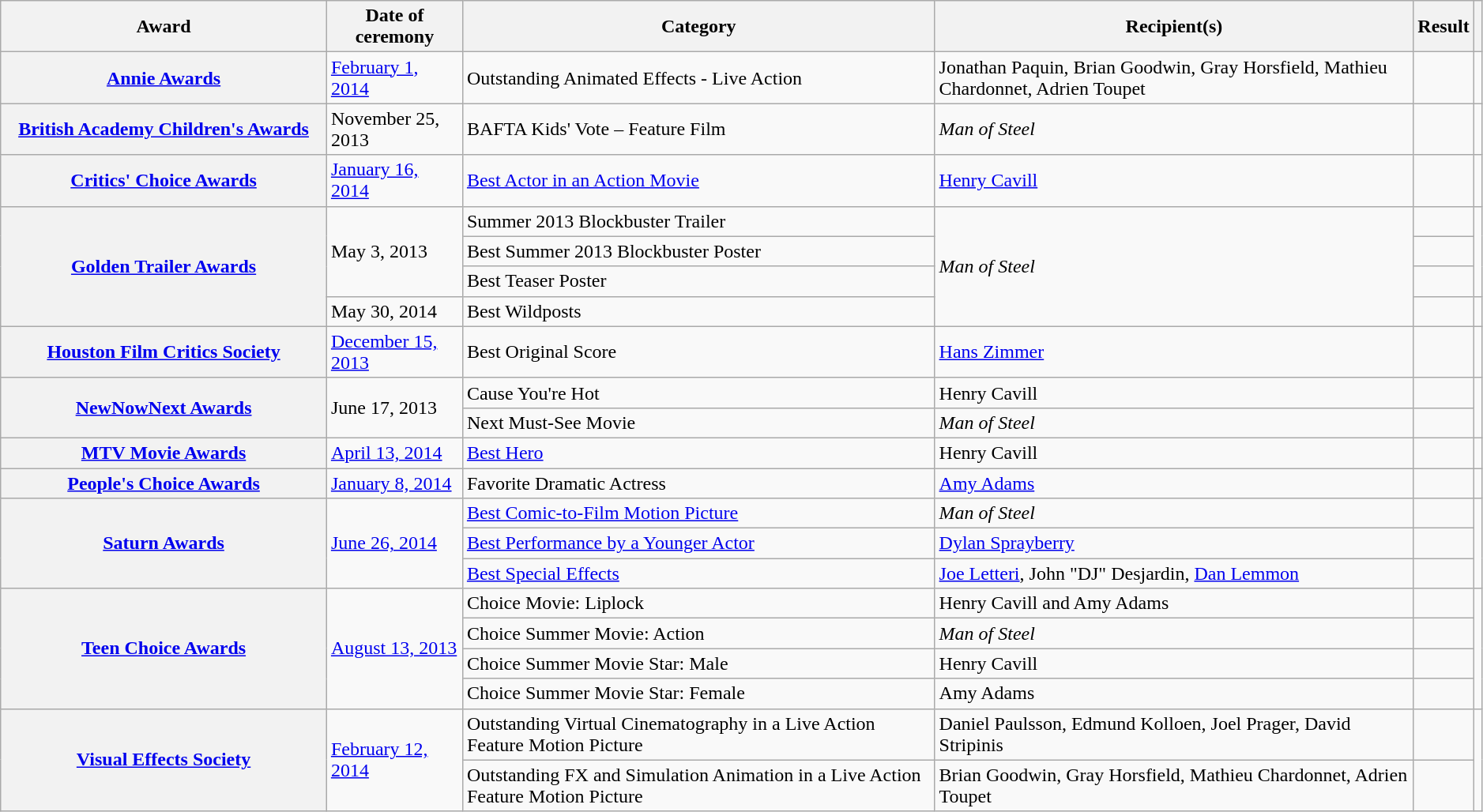<table class="wikitable sortable plainrowheaders" style="width: 99%">
<tr>
<th scope="col" style="width:22%;">Award</th>
<th scope="col">Date of ceremony</th>
<th scope="col">Category</th>
<th scope="col">Recipient(s)</th>
<th scope="col">Result</th>
<th scope="col" class="unsortable"></th>
</tr>
<tr>
<th scope="row" style="text-align:center;"><a href='#'>Annie Awards</a></th>
<td><a href='#'>February 1, 2014</a></td>
<td>Outstanding Animated Effects - Live Action</td>
<td>Jonathan Paquin, Brian Goodwin, Gray Horsfield, Mathieu Chardonnet, Adrien Toupet</td>
<td></td>
<td style="text-align:center;"></td>
</tr>
<tr>
<th scope="row" style="text-align:center;"><a href='#'>British Academy Children's Awards</a></th>
<td>November 25, 2013</td>
<td>BAFTA Kids' Vote – Feature Film</td>
<td><em>Man of Steel</em></td>
<td></td>
<td style="text-align:center;"></td>
</tr>
<tr>
<th scope="row" style="text-align:center;"><a href='#'>Critics' Choice Awards</a></th>
<td><a href='#'>January 16, 2014</a></td>
<td><a href='#'>Best Actor in an Action Movie</a></td>
<td><a href='#'>Henry Cavill</a></td>
<td></td>
<td style="text-align:center;"></td>
</tr>
<tr>
<th scope="row" rowspan="4" style="text-align:center;"><a href='#'>Golden Trailer Awards</a></th>
<td rowspan="3">May 3, 2013</td>
<td>Summer 2013 Blockbuster Trailer</td>
<td rowspan="4"><em>Man of Steel</em></td>
<td></td>
<td style="text-align:center;" rowspan="3"></td>
</tr>
<tr>
<td>Best Summer 2013 Blockbuster Poster</td>
<td></td>
</tr>
<tr>
<td>Best Teaser Poster</td>
<td></td>
</tr>
<tr>
<td>May 30, 2014</td>
<td>Best Wildposts</td>
<td></td>
<td style="text-align:center;"><br></td>
</tr>
<tr>
<th scope="row" style="text-align:center;"><a href='#'>Houston Film Critics Society</a></th>
<td><a href='#'>December 15, 2013</a></td>
<td>Best Original Score</td>
<td><a href='#'>Hans Zimmer</a></td>
<td></td>
<td style="text-align:center;"></td>
</tr>
<tr>
<th scope="row" rowspan="2" style="text-align:center;"><a href='#'>NewNowNext Awards</a></th>
<td rowspan="2">June 17, 2013</td>
<td>Cause You're Hot</td>
<td>Henry Cavill</td>
<td></td>
<td style="text-align:center;" rowspan="2"><br></td>
</tr>
<tr>
<td>Next Must-See Movie</td>
<td><em>Man of Steel</em></td>
<td></td>
</tr>
<tr>
<th scope="row" style="text-align:center;"><a href='#'>MTV Movie Awards</a></th>
<td><a href='#'>April 13, 2014</a></td>
<td><a href='#'>Best Hero</a></td>
<td>Henry Cavill</td>
<td></td>
<td style="text-align:center;"></td>
</tr>
<tr>
<th scope="row" style="text-align:center;"><a href='#'>People's Choice Awards</a></th>
<td><a href='#'>January 8, 2014</a></td>
<td>Favorite Dramatic Actress</td>
<td><a href='#'>Amy Adams</a></td>
<td></td>
<td style="text-align:center;"></td>
</tr>
<tr>
<th scope="row" rowspan="3" style="text-align:center;"><a href='#'>Saturn Awards</a></th>
<td rowspan="3"><a href='#'>June 26, 2014</a></td>
<td><a href='#'>Best Comic-to-Film Motion Picture</a></td>
<td><em>Man of Steel</em></td>
<td></td>
<td style="text-align:center;" rowspan="3"></td>
</tr>
<tr>
<td><a href='#'>Best Performance by a Younger Actor</a></td>
<td><a href='#'>Dylan Sprayberry</a></td>
<td></td>
</tr>
<tr>
<td><a href='#'>Best Special Effects</a></td>
<td><a href='#'>Joe Letteri</a>, John "DJ" Desjardin, <a href='#'>Dan Lemmon</a></td>
<td></td>
</tr>
<tr>
<th scope="row" rowspan="4" style="text-align:center;"><a href='#'>Teen Choice Awards</a></th>
<td rowspan="4"><a href='#'>August 13, 2013</a></td>
<td>Choice Movie: Liplock</td>
<td>Henry Cavill and Amy Adams</td>
<td></td>
<td style="text-align:center;" rowspan="4"></td>
</tr>
<tr>
<td>Choice Summer Movie: Action</td>
<td><em>Man of Steel</em></td>
<td></td>
</tr>
<tr>
<td>Choice Summer Movie Star: Male</td>
<td>Henry Cavill</td>
<td></td>
</tr>
<tr>
<td>Choice Summer Movie Star: Female</td>
<td>Amy Adams</td>
<td></td>
</tr>
<tr>
<th scope="row" rowspan="2" style="text-align:center;"><a href='#'>Visual Effects Society</a></th>
<td rowspan="2"><a href='#'>February 12, 2014</a></td>
<td>Outstanding Virtual Cinematography in a Live Action Feature Motion Picture</td>
<td>Daniel Paulsson, Edmund Kolloen, Joel Prager, David Stripinis</td>
<td></td>
<td style="text-align:center;" rowspan="4"></td>
</tr>
<tr>
<td>Outstanding FX and Simulation Animation in a Live Action Feature Motion Picture</td>
<td>Brian Goodwin, Gray Horsfield, Mathieu Chardonnet, Adrien Toupet</td>
<td></td>
</tr>
</table>
